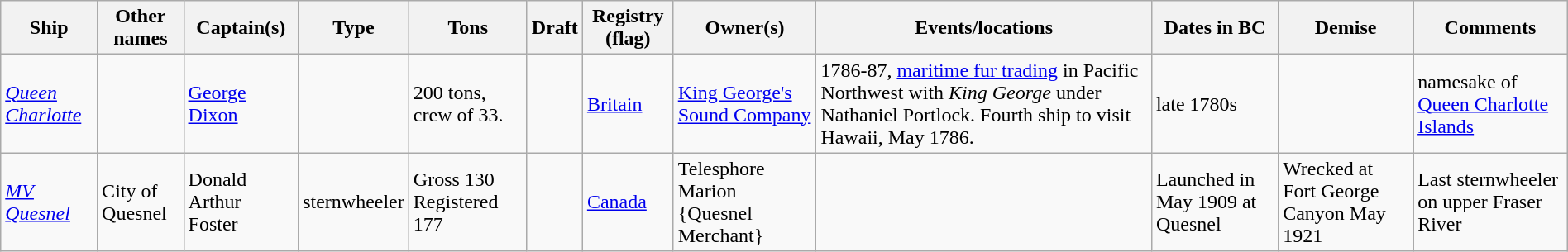<table class="wikitable sortable" style="width:100%">
<tr>
<th>Ship</th>
<th>Other names</th>
<th>Captain(s)</th>
<th>Type</th>
<th>Tons </th>
<th>Draft </th>
<th>Registry (flag)</th>
<th>Owner(s) </th>
<th>Events/locations</th>
<th>Dates in BC</th>
<th>Demise </th>
<th>Comments</th>
</tr>
<tr>
<td><em><a href='#'>Queen Charlotte</a></em></td>
<td></td>
<td><a href='#'>George Dixon</a></td>
<td></td>
<td>200 tons, crew of 33.</td>
<td></td>
<td><a href='#'>Britain</a></td>
<td><a href='#'>King George's Sound Company</a></td>
<td>1786-87, <a href='#'>maritime fur trading</a> in Pacific Northwest with <em>King George</em> under Nathaniel Portlock. Fourth ship to visit Hawaii, May 1786.</td>
<td>late 1780s</td>
<td></td>
<td>namesake of <a href='#'>Queen Charlotte Islands</a></td>
</tr>
<tr>
<td><em><a href='#'>MV Quesnel</a></em></td>
<td>City of Quesnel</td>
<td>Donald Arthur Foster</td>
<td>sternwheeler</td>
<td>Gross 130 Registered 177</td>
<td></td>
<td><a href='#'>Canada</a></td>
<td>Telesphore Marion {Quesnel Merchant}</td>
<td></td>
<td>Launched in May 1909 at Quesnel</td>
<td>Wrecked at Fort George Canyon May 1921</td>
<td>Last sternwheeler on upper Fraser River</td>
</tr>
</table>
